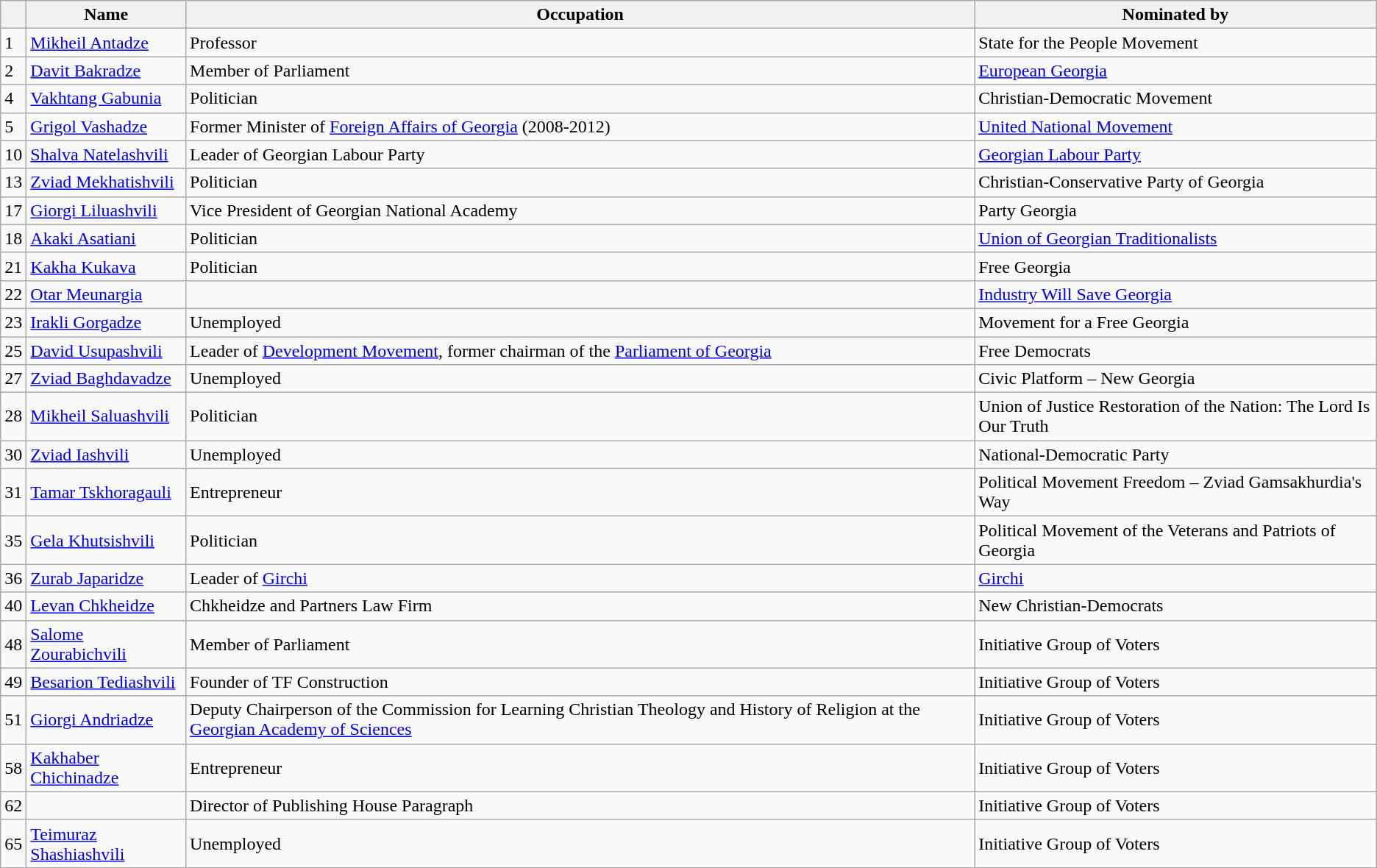<table class="wikitable">
<tr>
<th></th>
<th>Name</th>
<th>Occupation</th>
<th>Nominated by</th>
</tr>
<tr>
<td>1</td>
<td><a href='#'>Mikheil Antadze</a></td>
<td>Professor</td>
<td>State for the People Movement</td>
</tr>
<tr>
<td>2</td>
<td><a href='#'>Davit Bakradze</a></td>
<td>Member of Parliament</td>
<td><a href='#'>European Georgia</a></td>
</tr>
<tr>
<td>4</td>
<td><a href='#'>Vakhtang Gabunia</a></td>
<td>Politician</td>
<td>Christian-Democratic Movement</td>
</tr>
<tr>
<td>5</td>
<td><a href='#'>Grigol Vashadze</a></td>
<td>Former Minister of <a href='#'>Foreign Affairs of Georgia</a> (2008-2012)</td>
<td><a href='#'>United National Movement</a></td>
</tr>
<tr>
<td>10</td>
<td><a href='#'>Shalva Natelashvili</a></td>
<td>Leader of Georgian Labour Party</td>
<td><a href='#'>Georgian Labour Party</a></td>
</tr>
<tr>
<td>13</td>
<td><a href='#'>Zviad Mekhatishvili</a></td>
<td>Politician</td>
<td>Christian-Conservative Party of Georgia</td>
</tr>
<tr>
<td>17</td>
<td><a href='#'>Giorgi Liluashvili</a></td>
<td>Vice President of Georgian National Academy</td>
<td>Party Georgia</td>
</tr>
<tr>
<td>18</td>
<td><a href='#'>Akaki Asatiani</a></td>
<td>Politician</td>
<td><a href='#'>Union of Georgian Traditionalists</a></td>
</tr>
<tr>
<td>21</td>
<td><a href='#'>Kakha Kukava</a></td>
<td>Politician</td>
<td>Free Georgia</td>
</tr>
<tr>
<td>22</td>
<td><a href='#'>Otar Meunargia</a></td>
<td></td>
<td><a href='#'>Industry Will Save Georgia</a></td>
</tr>
<tr>
<td>23</td>
<td><a href='#'>Irakli Gorgadze</a></td>
<td>Unemployed</td>
<td>Movement for a Free Georgia</td>
</tr>
<tr>
<td>25</td>
<td><a href='#'>David Usupashvili</a></td>
<td>Leader of <a href='#'>Development Movement</a>, former chairman of the <a href='#'>Parliament of Georgia</a></td>
<td>Free Democrats</td>
</tr>
<tr>
<td>27</td>
<td><a href='#'>Zviad Baghdavadze</a></td>
<td>Unemployed</td>
<td>Civic Platform – New Georgia</td>
</tr>
<tr>
<td>28</td>
<td><a href='#'>Mikheil Saluashvili</a></td>
<td>Politician</td>
<td>Union of Justice Restoration of the Nation: The Lord Is Our Truth</td>
</tr>
<tr>
<td>30</td>
<td><a href='#'>Zviad Iashvili</a></td>
<td>Unemployed</td>
<td>National-Democratic Party</td>
</tr>
<tr>
<td>31</td>
<td><a href='#'>Tamar Tskhoragauli</a></td>
<td>Entrepreneur</td>
<td>Political Movement Freedom – Zviad Gamsakhurdia's Way</td>
</tr>
<tr>
<td>35</td>
<td><a href='#'>Gela Khutsishvili</a></td>
<td>Politician</td>
<td>Political Movement of the Veterans and Patriots of Georgia</td>
</tr>
<tr>
<td>36</td>
<td><a href='#'>Zurab Japaridze</a></td>
<td>Leader of <a href='#'>Girchi</a></td>
<td><a href='#'>Girchi</a></td>
</tr>
<tr>
<td>40</td>
<td><a href='#'>Levan Chkheidze</a></td>
<td>Chkheidze and Partners Law Firm</td>
<td>New Christian-Democrats</td>
</tr>
<tr>
<td>48</td>
<td><a href='#'>Salome Zourabichvili</a></td>
<td>Member of Parliament</td>
<td>Initiative Group of Voters</td>
</tr>
<tr>
<td>49</td>
<td><a href='#'>Besarion Tediashvili</a></td>
<td>Founder of TF Construction</td>
<td>Initiative Group of Voters</td>
</tr>
<tr>
<td>51</td>
<td><a href='#'>Giorgi Andriadze</a></td>
<td>Deputy Chairperson of the Commission for Learning Christian Theology and History of Religion at the <a href='#'>Georgian Academy of Sciences</a></td>
<td>Initiative Group of Voters</td>
</tr>
<tr>
<td>58</td>
<td><a href='#'>Kakhaber Chichinadze</a></td>
<td>Entrepreneur</td>
<td>Initiative Group of Voters</td>
</tr>
<tr>
<td>62</td>
<td></td>
<td>Director of Publishing House Paragraph</td>
<td>Initiative Group of Voters</td>
</tr>
<tr>
<td>65</td>
<td><a href='#'>Teimuraz Shashiashvili</a></td>
<td>Unemployed</td>
<td>Initiative Group of Voters</td>
</tr>
</table>
